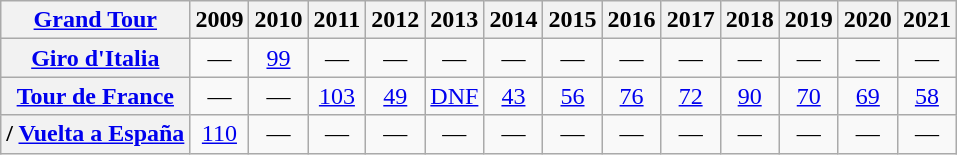<table class="wikitable plainrowheaders">
<tr>
<th scope="col"><a href='#'>Grand Tour</a></th>
<th scope="col">2009</th>
<th scope="col">2010</th>
<th scope="col">2011</th>
<th scope="col">2012</th>
<th scope="col">2013</th>
<th scope="col">2014</th>
<th scope="col">2015</th>
<th scope="col">2016</th>
<th scope="col">2017</th>
<th scope="col">2018</th>
<th scope="col">2019</th>
<th scope="col">2020</th>
<th scope="col">2021</th>
</tr>
<tr style="text-align:center;">
<th scope="row"> <a href='#'>Giro d'Italia</a></th>
<td>—</td>
<td><a href='#'>99</a></td>
<td>—</td>
<td>—</td>
<td>—</td>
<td>—</td>
<td>—</td>
<td>—</td>
<td>—</td>
<td>—</td>
<td>—</td>
<td>—</td>
<td>—</td>
</tr>
<tr style="text-align:center;">
<th scope="row"> <a href='#'>Tour de France</a></th>
<td>—</td>
<td>—</td>
<td><a href='#'>103</a></td>
<td><a href='#'>49</a></td>
<td><a href='#'>DNF</a></td>
<td><a href='#'>43</a></td>
<td><a href='#'>56</a></td>
<td><a href='#'>76</a></td>
<td><a href='#'>72</a></td>
<td><a href='#'>90</a></td>
<td><a href='#'>70</a></td>
<td><a href='#'>69</a></td>
<td><a href='#'>58</a></td>
</tr>
<tr style="text-align:center;">
<th scope="row">/ <a href='#'>Vuelta a España</a></th>
<td><a href='#'>110</a></td>
<td>—</td>
<td>—</td>
<td>—</td>
<td>—</td>
<td>—</td>
<td>—</td>
<td>—</td>
<td>—</td>
<td>—</td>
<td>—</td>
<td>—</td>
<td>—</td>
</tr>
</table>
